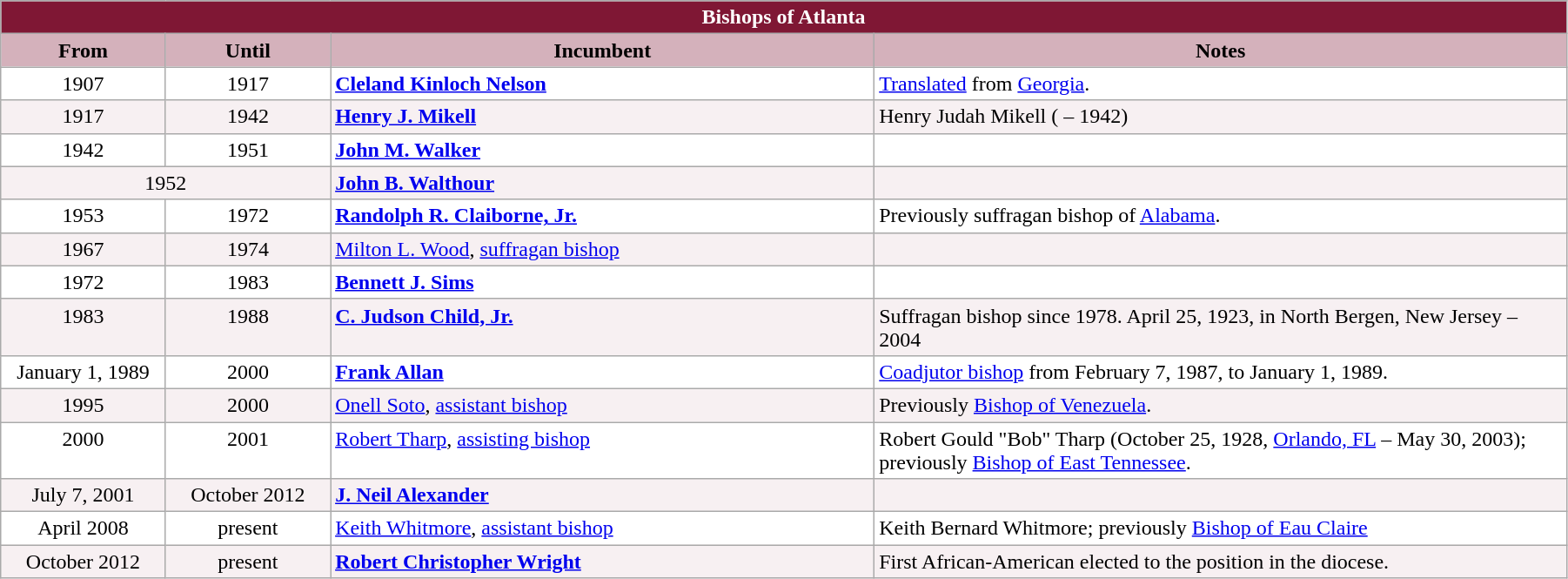<table class="wikitable" style="width: 95%;">
<tr>
<th colspan="4" style="background-color: #7F1734; color: white;">Bishops of Atlanta</th>
</tr>
<tr>
<th style="background-color: #D4B1BB; width: 10%;">From</th>
<th style="background-color: #D4B1BB; width: 10%;">Until</th>
<th style="background-color: #D4B1BB; width: 33%;">Incumbent</th>
<th style="background-color: #D4B1BB; width: 42%;">Notes</th>
</tr>
<tr valign="top" style="background-color: white;">
<td style="text-align: center;">1907</td>
<td style="text-align: center;">1917</td>
<td><strong><a href='#'>Cleland Kinloch Nelson</a></strong></td>
<td><a href='#'>Translated</a> from <a href='#'>Georgia</a>.</td>
</tr>
<tr valign="top" style="background-color: #F7F0F2;">
<td style="text-align: center;">1917</td>
<td style="text-align: center;">1942</td>
<td><strong><a href='#'>Henry J. Mikell</a></strong></td>
<td>Henry Judah Mikell ( – 1942)</td>
</tr>
<tr valign="top" style="background-color: white;">
<td style="text-align: center;">1942</td>
<td style="text-align: center;">1951</td>
<td><strong><a href='#'>John M. Walker</a></strong></td>
<td></td>
</tr>
<tr valign="top" style="background-color: #F7F0F2;">
<td style="text-align: center;" colspan="2">1952</td>
<td><strong><a href='#'>John B. Walthour</a></strong></td>
<td></td>
</tr>
<tr valign="top" style="background-color: white;">
<td style="text-align: center;">1953</td>
<td style="text-align: center;">1972</td>
<td><strong><a href='#'>Randolph R. Claiborne, Jr.</a></strong></td>
<td>Previously suffragan bishop of <a href='#'>Alabama</a>.</td>
</tr>
<tr valign="top" style="background-color: #F7F0F2;">
<td style="text-align: center;">1967</td>
<td style="text-align: center;">1974</td>
<td><a href='#'>Milton L. Wood</a>, <a href='#'>suffragan bishop</a></td>
<td></td>
</tr>
<tr valign="top" style="background-color: white;">
<td style="text-align: center;">1972</td>
<td style="text-align: center;">1983</td>
<td><strong><a href='#'>Bennett J. Sims</a></strong></td>
<td></td>
</tr>
<tr valign="top" style="background-color: #F7F0F2;">
<td style="text-align: center;">1983</td>
<td style="text-align: center;">1988</td>
<td><strong><a href='#'>C. Judson Child, Jr.</a></strong></td>
<td>Suffragan bishop since 1978. April 25, 1923, in North Bergen, New Jersey – 2004</td>
</tr>
<tr valign="top" style="background-color: white;">
<td style="text-align: center;">January 1, 1989</td>
<td style="text-align: center;">2000</td>
<td><strong><a href='#'>Frank Allan</a></strong></td>
<td><a href='#'>Coadjutor bishop</a> from February 7, 1987, to January 1, 1989.</td>
</tr>
<tr valign="top" style="background-color: #F7F0F2;">
<td style="text-align: center;">1995</td>
<td style="text-align: center;">2000</td>
<td><a href='#'>Onell Soto</a>, <a href='#'>assistant bishop</a></td>
<td>Previously <a href='#'>Bishop of Venezuela</a>.</td>
</tr>
<tr valign="top" style="background-color: white;">
<td style="text-align: center;">2000</td>
<td style="text-align: center;">2001</td>
<td><a href='#'>Robert Tharp</a>, <a href='#'>assisting bishop</a></td>
<td>Robert Gould "Bob" Tharp (October 25, 1928, <a href='#'>Orlando, FL</a> – May 30, 2003); previously <a href='#'>Bishop of East Tennessee</a>.</td>
</tr>
<tr valign="top" style="background-color: #F7F0F2;">
<td style="text-align: center;">July 7, 2001</td>
<td style="text-align: center;">October 2012</td>
<td><strong><a href='#'>J. Neil Alexander</a></strong></td>
<td></td>
</tr>
<tr valign="top" style="background-color: white;">
<td style="text-align: center;">April 2008</td>
<td style="text-align: center;">present</td>
<td><a href='#'>Keith Whitmore</a>, <a href='#'>assistant bishop</a></td>
<td>Keith Bernard Whitmore; previously <a href='#'>Bishop of Eau Claire</a></td>
</tr>
<tr valign="top" style="background-color: #F7F0F2;">
<td style="text-align: center;">October 2012</td>
<td style="text-align: center;">present</td>
<td><strong><a href='#'>Robert Christopher Wright </a></strong></td>
<td>First African-American elected to the position in the diocese.</td>
</tr>
</table>
